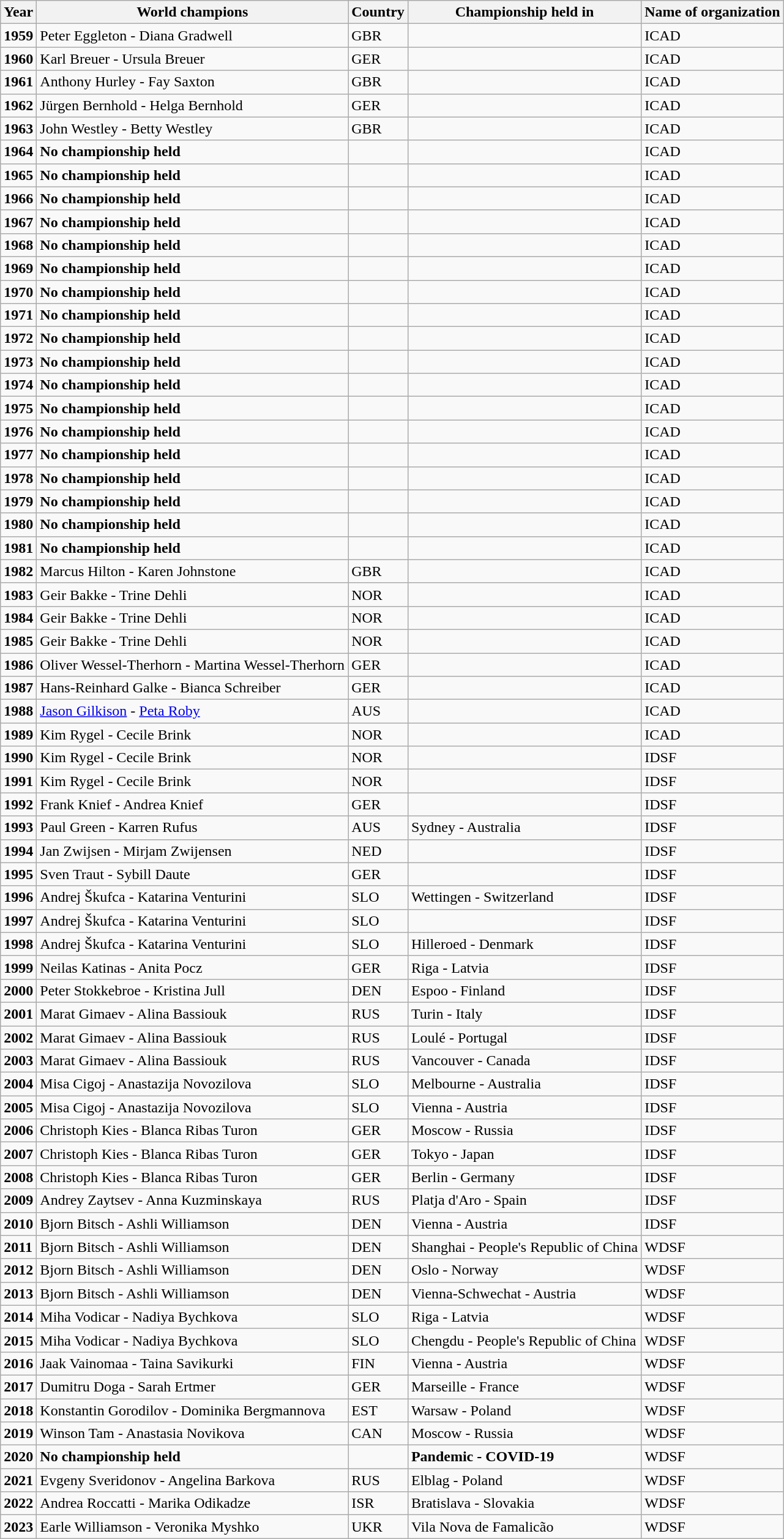<table class="wikitable">
<tr>
<th>Year</th>
<th>World champions</th>
<th>Country</th>
<th>Championship held in</th>
<th>Name of organization</th>
</tr>
<tr>
<td><strong>1959</strong></td>
<td>Peter Eggleton - Diana Gradwell</td>
<td>GBR</td>
<td></td>
<td>ICAD</td>
</tr>
<tr>
<td><strong>1960</strong></td>
<td>Karl Breuer - Ursula Breuer</td>
<td>GER</td>
<td></td>
<td>ICAD</td>
</tr>
<tr>
<td><strong>1961</strong></td>
<td>Anthony Hurley - Fay Saxton</td>
<td>GBR</td>
<td></td>
<td>ICAD</td>
</tr>
<tr>
<td><strong>1962</strong></td>
<td>Jürgen Bernhold - Helga Bernhold</td>
<td>GER</td>
<td></td>
<td>ICAD</td>
</tr>
<tr>
<td><strong>1963</strong></td>
<td>John Westley - Betty Westley</td>
<td>GBR</td>
<td></td>
<td>ICAD</td>
</tr>
<tr>
<td><strong>1964</strong></td>
<td><strong>No championship held</strong></td>
<td></td>
<td></td>
<td>ICAD</td>
</tr>
<tr>
<td><strong>1965</strong></td>
<td><strong>No championship held</strong></td>
<td></td>
<td></td>
<td>ICAD</td>
</tr>
<tr>
<td><strong>1966</strong></td>
<td><strong>No championship held</strong></td>
<td></td>
<td></td>
<td>ICAD</td>
</tr>
<tr>
<td><strong>1967</strong></td>
<td><strong>No championship held</strong></td>
<td></td>
<td></td>
<td>ICAD</td>
</tr>
<tr>
<td><strong>1968</strong></td>
<td><strong>No championship held</strong></td>
<td></td>
<td></td>
<td>ICAD</td>
</tr>
<tr>
<td><strong>1969</strong></td>
<td><strong>No championship held</strong></td>
<td></td>
<td></td>
<td>ICAD</td>
</tr>
<tr>
<td><strong>1970</strong></td>
<td><strong>No championship held</strong></td>
<td></td>
<td></td>
<td>ICAD</td>
</tr>
<tr>
<td><strong>1971</strong></td>
<td><strong>No championship held</strong></td>
<td></td>
<td></td>
<td>ICAD</td>
</tr>
<tr>
<td><strong>1972</strong></td>
<td><strong>No championship held</strong></td>
<td></td>
<td></td>
<td>ICAD</td>
</tr>
<tr>
<td><strong>1973</strong></td>
<td><strong>No championship held</strong></td>
<td></td>
<td></td>
<td>ICAD</td>
</tr>
<tr>
<td><strong>1974</strong></td>
<td><strong>No championship held</strong></td>
<td></td>
<td></td>
<td>ICAD</td>
</tr>
<tr>
<td><strong>1975</strong></td>
<td><strong>No championship held</strong></td>
<td></td>
<td></td>
<td>ICAD</td>
</tr>
<tr>
<td><strong>1976</strong></td>
<td><strong>No championship held</strong></td>
<td></td>
<td></td>
<td>ICAD</td>
</tr>
<tr>
<td><strong>1977</strong></td>
<td><strong>No championship held</strong></td>
<td></td>
<td></td>
<td>ICAD</td>
</tr>
<tr>
<td><strong>1978</strong></td>
<td><strong>No championship held</strong></td>
<td></td>
<td></td>
<td>ICAD</td>
</tr>
<tr>
<td><strong>1979</strong></td>
<td><strong>No championship held</strong></td>
<td></td>
<td></td>
<td>ICAD</td>
</tr>
<tr>
<td><strong>1980</strong></td>
<td><strong>No championship held</strong></td>
<td></td>
<td></td>
<td>ICAD</td>
</tr>
<tr>
<td><strong>1981</strong></td>
<td><strong>No championship held</strong></td>
<td></td>
<td></td>
<td>ICAD</td>
</tr>
<tr>
<td><strong>1982</strong></td>
<td>Marcus Hilton - Karen Johnstone</td>
<td>GBR</td>
<td></td>
<td>ICAD</td>
</tr>
<tr>
<td><strong>1983</strong></td>
<td>Geir Bakke - Trine Dehli</td>
<td>NOR</td>
<td></td>
<td>ICAD</td>
</tr>
<tr>
<td><strong>1984</strong></td>
<td>Geir Bakke - Trine Dehli</td>
<td>NOR</td>
<td></td>
<td>ICAD</td>
</tr>
<tr>
<td><strong>1985</strong></td>
<td>Geir Bakke - Trine Dehli</td>
<td>NOR</td>
<td></td>
<td>ICAD</td>
</tr>
<tr>
<td><strong>1986</strong></td>
<td>Oliver Wessel-Therhorn - Martina Wessel-Therhorn</td>
<td>GER</td>
<td></td>
<td>ICAD</td>
</tr>
<tr>
<td><strong>1987</strong></td>
<td>Hans-Reinhard Galke - Bianca Schreiber</td>
<td>GER</td>
<td></td>
<td>ICAD</td>
</tr>
<tr>
<td><strong>1988</strong></td>
<td><a href='#'>Jason Gilkison</a> - <a href='#'>Peta Roby</a></td>
<td>AUS</td>
<td></td>
<td>ICAD</td>
</tr>
<tr>
<td><strong>1989</strong></td>
<td>Kim Rygel - Cecile Brink</td>
<td>NOR</td>
<td></td>
<td>ICAD</td>
</tr>
<tr>
<td><strong>1990</strong></td>
<td>Kim Rygel - Cecile Brink</td>
<td>NOR</td>
<td></td>
<td>IDSF</td>
</tr>
<tr>
<td><strong>1991</strong></td>
<td>Kim Rygel - Cecile Brink</td>
<td>NOR</td>
<td></td>
<td>IDSF</td>
</tr>
<tr>
<td><strong>1992</strong></td>
<td>Frank Knief - Andrea Knief</td>
<td>GER</td>
<td></td>
<td>IDSF</td>
</tr>
<tr>
<td><strong>1993</strong></td>
<td>Paul Green - Karren Rufus</td>
<td>AUS</td>
<td>Sydney - Australia</td>
<td>IDSF</td>
</tr>
<tr>
<td><strong>1994</strong></td>
<td>Jan Zwijsen - Mirjam Zwijensen</td>
<td>NED</td>
<td></td>
<td>IDSF</td>
</tr>
<tr>
<td><strong>1995</strong></td>
<td>Sven Traut - Sybill Daute</td>
<td>GER</td>
<td></td>
<td>IDSF</td>
</tr>
<tr>
<td><strong>1996</strong></td>
<td>Andrej Škufca - Katarina Venturini</td>
<td>SLO</td>
<td>Wettingen - Switzerland</td>
<td>IDSF</td>
</tr>
<tr>
<td><strong>1997</strong></td>
<td>Andrej Škufca - Katarina Venturini</td>
<td>SLO</td>
<td></td>
<td>IDSF</td>
</tr>
<tr>
<td><strong>1998</strong></td>
<td>Andrej Škufca - Katarina Venturini</td>
<td>SLO</td>
<td>Hilleroed - Denmark</td>
<td>IDSF</td>
</tr>
<tr>
<td><strong>1999</strong></td>
<td>Neilas Katinas - Anita Pocz</td>
<td>GER</td>
<td>Riga - Latvia</td>
<td>IDSF</td>
</tr>
<tr>
<td><strong>2000</strong></td>
<td>Peter Stokkebroe - Kristina Jull</td>
<td>DEN</td>
<td>Espoo - Finland</td>
<td>IDSF</td>
</tr>
<tr>
<td><strong>2001</strong></td>
<td>Marat Gimaev - Alina Bassiouk</td>
<td>RUS</td>
<td>Turin - Italy</td>
<td>IDSF</td>
</tr>
<tr>
<td><strong>2002</strong></td>
<td>Marat Gimaev - Alina Bassiouk</td>
<td>RUS</td>
<td>Loulé - Portugal</td>
<td>IDSF</td>
</tr>
<tr>
<td><strong>2003</strong></td>
<td>Marat Gimaev - Alina Bassiouk</td>
<td>RUS</td>
<td>Vancouver - Canada</td>
<td>IDSF</td>
</tr>
<tr>
<td><strong>2004</strong></td>
<td>Misa Cigoj - Anastazija Novozilova</td>
<td>SLO</td>
<td>Melbourne - Australia</td>
<td>IDSF</td>
</tr>
<tr>
<td><strong>2005</strong></td>
<td>Misa Cigoj - Anastazija Novozilova</td>
<td>SLO</td>
<td>Vienna - Austria</td>
<td>IDSF</td>
</tr>
<tr>
<td><strong>2006</strong></td>
<td>Christoph Kies - Blanca Ribas Turon</td>
<td>GER</td>
<td>Moscow - Russia</td>
<td>IDSF</td>
</tr>
<tr>
<td><strong>2007</strong></td>
<td>Christoph Kies - Blanca Ribas Turon</td>
<td>GER</td>
<td>Tokyo - Japan</td>
<td>IDSF</td>
</tr>
<tr>
<td><strong>2008</strong></td>
<td>Christoph Kies - Blanca Ribas Turon</td>
<td>GER</td>
<td>Berlin - Germany</td>
<td>IDSF</td>
</tr>
<tr>
<td><strong>2009</strong></td>
<td>Andrey Zaytsev - Anna Kuzminskaya</td>
<td>RUS</td>
<td>Platja d'Aro - Spain</td>
<td>IDSF</td>
</tr>
<tr>
<td><strong>2010</strong></td>
<td>Bjorn Bitsch - Ashli Williamson</td>
<td>DEN</td>
<td>Vienna - Austria</td>
<td>IDSF</td>
</tr>
<tr>
<td><strong>2011</strong></td>
<td>Bjorn Bitsch - Ashli Williamson</td>
<td>DEN</td>
<td>Shanghai - People's Republic of China</td>
<td>WDSF</td>
</tr>
<tr>
<td><strong>2012</strong></td>
<td>Bjorn Bitsch - Ashli Williamson</td>
<td>DEN</td>
<td>Oslo - Norway</td>
<td>WDSF</td>
</tr>
<tr>
<td><strong>2013</strong></td>
<td>Bjorn Bitsch - Ashli Williamson</td>
<td>DEN</td>
<td>Vienna-Schwechat - Austria</td>
<td>WDSF</td>
</tr>
<tr>
<td><strong>2014</strong></td>
<td>Miha Vodicar - Nadiya Bychkova</td>
<td>SLO</td>
<td>Riga - Latvia</td>
<td>WDSF</td>
</tr>
<tr>
<td><strong>2015</strong></td>
<td>Miha Vodicar - Nadiya Bychkova</td>
<td>SLO</td>
<td>Chengdu - People's Republic of China</td>
<td>WDSF</td>
</tr>
<tr>
<td><strong>2016</strong></td>
<td>Jaak Vainomaa - Taina Savikurki</td>
<td>FIN</td>
<td>Vienna - Austria</td>
<td>WDSF</td>
</tr>
<tr>
<td><strong>2017</strong></td>
<td>Dumitru Doga - Sarah Ertmer</td>
<td>GER</td>
<td>Marseille - France</td>
<td>WDSF</td>
</tr>
<tr>
<td><strong>2018</strong></td>
<td>Konstantin Gorodilov - Dominika Bergmannova</td>
<td>EST</td>
<td>Warsaw - Poland</td>
<td>WDSF</td>
</tr>
<tr>
<td><strong>2019</strong></td>
<td>Winson Tam - Anastasia Novikova</td>
<td>CAN</td>
<td>Moscow - Russia</td>
<td>WDSF</td>
</tr>
<tr>
<td><strong>2020</strong></td>
<td><strong>No championship held</strong></td>
<td></td>
<td><strong>Pandemic - COVID-19</strong></td>
<td>WDSF</td>
</tr>
<tr>
<td><strong>2021</strong></td>
<td>Evgeny Sveridonov - Angelina Barkova</td>
<td>RUS</td>
<td>Elblag - Poland</td>
<td>WDSF</td>
</tr>
<tr>
<td><strong>2022</strong></td>
<td>Andrea Roccatti - Marika Odikadze</td>
<td>ISR</td>
<td>Bratislava - Slovakia</td>
<td>WDSF</td>
</tr>
<tr>
<td><strong>2023</strong></td>
<td>Earle Williamson - Veronika Myshko</td>
<td>UKR</td>
<td>Vila Nova de Famalicão</td>
<td>WDSF</td>
</tr>
</table>
